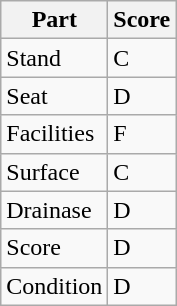<table class="wikitable sortable">
<tr>
<th>Part</th>
<th>Score</th>
</tr>
<tr>
<td>Stand</td>
<td>C</td>
</tr>
<tr>
<td>Seat</td>
<td>D</td>
</tr>
<tr>
<td>Facilities</td>
<td>F</td>
</tr>
<tr>
<td>Surface</td>
<td>C</td>
</tr>
<tr>
<td>Drainase</td>
<td>D</td>
</tr>
<tr>
<td>Score</td>
<td>D</td>
</tr>
<tr>
<td>Condition</td>
<td>D</td>
</tr>
</table>
